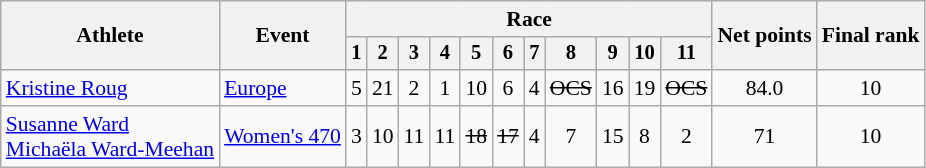<table class="wikitable" style="font-size:90%">
<tr>
<th rowspan="2">Athlete</th>
<th rowspan="2">Event</th>
<th colspan=11>Race</th>
<th rowspan=2>Net points</th>
<th rowspan=2>Final rank</th>
</tr>
<tr style="font-size:95%">
<th>1</th>
<th>2</th>
<th>3</th>
<th>4</th>
<th>5</th>
<th>6</th>
<th>7</th>
<th>8</th>
<th>9</th>
<th>10</th>
<th>11</th>
</tr>
<tr align=center>
<td align=left><a href='#'>Kristine Roug</a></td>
<td align=left><a href='#'>Europe</a></td>
<td>5</td>
<td>21</td>
<td>2</td>
<td>1</td>
<td>10</td>
<td>6</td>
<td>4</td>
<td><s>OCS</s></td>
<td>16</td>
<td>19</td>
<td><s>OCS</s></td>
<td>84.0</td>
<td>10</td>
</tr>
<tr align=center>
<td align=left><a href='#'>Susanne Ward</a><br><a href='#'>Michaëla Ward-Meehan</a></td>
<td align=left><a href='#'>Women's 470</a></td>
<td>3</td>
<td>10</td>
<td>11</td>
<td>11</td>
<td><s>18</s></td>
<td><s>17</s></td>
<td>4</td>
<td>7</td>
<td>15</td>
<td>8</td>
<td>2</td>
<td>71</td>
<td>10</td>
</tr>
</table>
